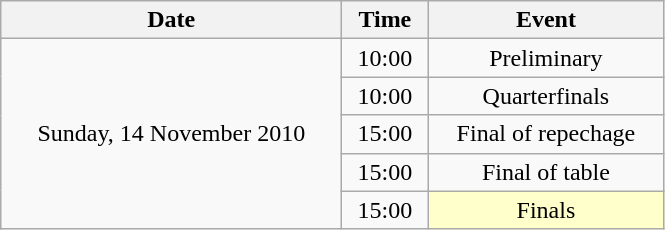<table class = "wikitable" style="text-align:center;">
<tr>
<th width=220>Date</th>
<th width=50>Time</th>
<th width=150>Event</th>
</tr>
<tr>
<td rowspan=5>Sunday, 14 November 2010</td>
<td>10:00</td>
<td>Preliminary</td>
</tr>
<tr>
<td>10:00</td>
<td>Quarterfinals</td>
</tr>
<tr>
<td>15:00</td>
<td>Final of repechage</td>
</tr>
<tr>
<td>15:00</td>
<td>Final of table</td>
</tr>
<tr>
<td>15:00</td>
<td bgcolor=ffffcc>Finals</td>
</tr>
</table>
